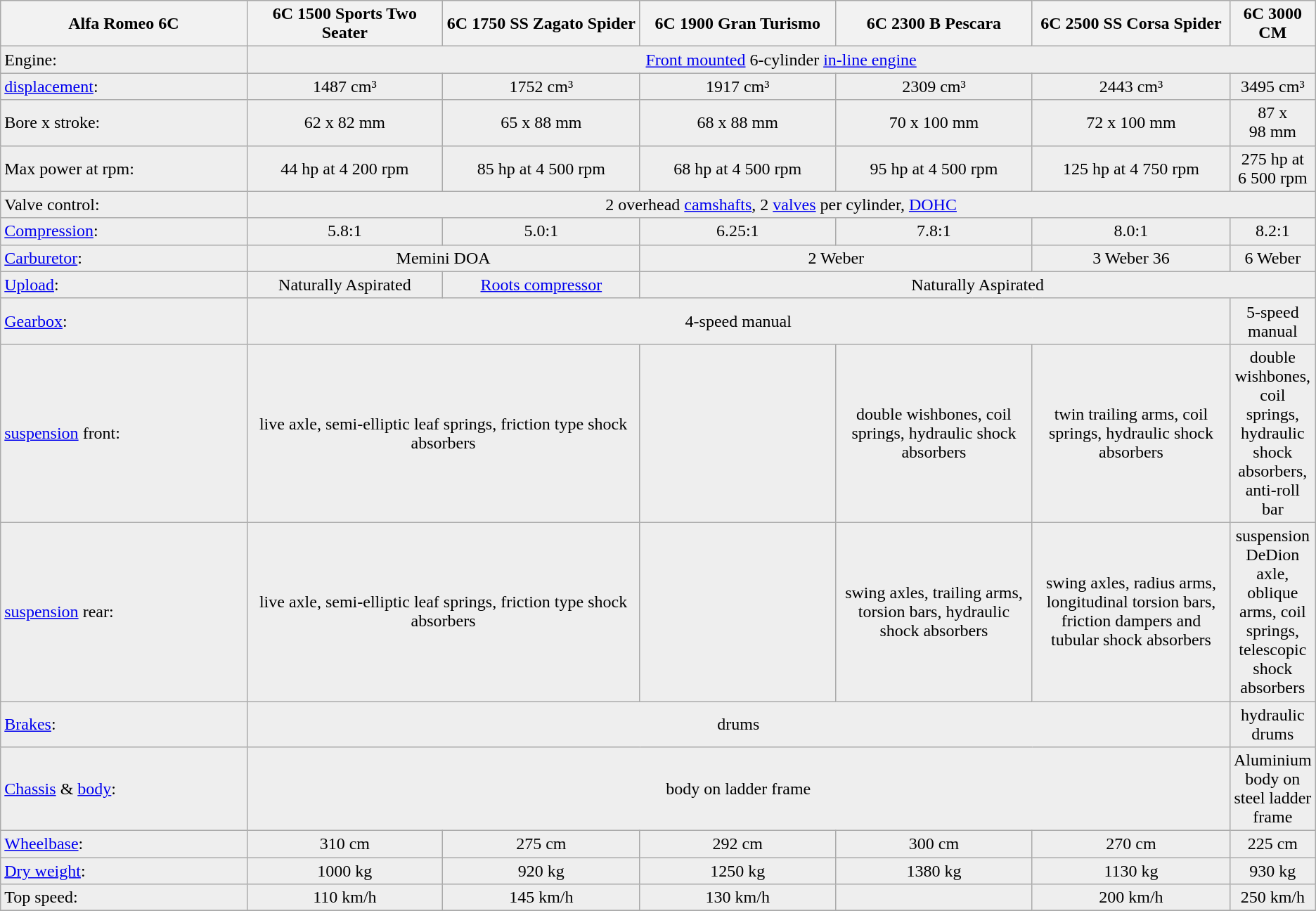<table class="prettytable">
<tr ---- bgcolor="#DDDDDD">
<th width="20%">Alfa Romeo 6C</th>
<th width="16%">6C 1500 Sports Two Seater</th>
<th width="16%">6C 1750 SS Zagato Spider</th>
<th width="16%">6C 1900 Gran Turismo</th>
<th width="16%">6C 2300 B Pescara</th>
<th width="16%">6C 2500 SS Corsa Spider</th>
<th width="16%">6C 3000 CM</th>
</tr>
<tr ---- bgcolor="#EEEEEE">
<td>Engine: </td>
<td colspan="6" align="center"><a href='#'>Front mounted</a> 6-cylinder <a href='#'>in-line engine</a></td>
</tr>
<tr ---- bgcolor="#EEEEEE">
<td><a href='#'>displacement</a>: </td>
<td align="center">1487 cm³</td>
<td align="center">1752 cm³</td>
<td align="center">1917 cm³</td>
<td align="center">2309 cm³</td>
<td align="center">2443 cm³</td>
<td align="center">3495 cm³</td>
</tr>
<tr ---- bgcolor="#EEEEEE">
<td>Bore x stroke: </td>
<td align="center">62 x 82 mm</td>
<td align="center">65 x 88 mm</td>
<td align="center">68 x 88 mm</td>
<td align="center">70 x 100 mm</td>
<td align="center">72 x 100 mm</td>
<td align="center">87 x 98 mm</td>
</tr>
<tr ---- bgcolor="#EEEEEE">
<td>Max power at rpm: </td>
<td align="center">44 hp at 4 200 rpm</td>
<td align="center">85 hp at 4 500 rpm</td>
<td align="center">68 hp at 4 500 rpm</td>
<td align="center">95 hp at 4 500 rpm</td>
<td align="center">125 hp at 4 750 rpm</td>
<td align="center">275 hp at 6 500 rpm</td>
</tr>
<tr ---- bgcolor="#EEEEEE">
<td>Valve control: </td>
<td colspan="6" align="center">2 overhead <a href='#'>camshafts</a>, 2 <a href='#'>valves</a> per cylinder, <a href='#'>DOHC</a></td>
</tr>
<tr ---- bgcolor="#EEEEEE">
<td><a href='#'>Compression</a>: </td>
<td align="center">5.8:1</td>
<td align="center">5.0:1</td>
<td align="center">6.25:1</td>
<td align="center">7.8:1</td>
<td align="center">8.0:1</td>
<td align="center">8.2:1</td>
</tr>
<tr ---- bgcolor="#EEEEEE">
<td><a href='#'>Carburetor</a>: </td>
<td colspan="2" align="center">Memini DOA</td>
<td colspan="2" align="center">2 Weber</td>
<td align="center">3 Weber 36</td>
<td align="center">6 Weber</td>
</tr>
<tr ---- bgcolor="#EEEEEE">
<td><a href='#'>Upload</a>: </td>
<td align="center">Naturally Aspirated</td>
<td align="center"><a href='#'>Roots compressor</a></td>
<td colspan="4" align="center">Naturally Aspirated</td>
</tr>
<tr ---- bgcolor="#EEEEEE">
<td><a href='#'>Gearbox</a>: </td>
<td colspan="5" align="center">4-speed manual</td>
<td align="center">5-speed manual</td>
</tr>
<tr ---- bgcolor="#EEEEEE">
<td><a href='#'>suspension</a> front: </td>
<td colspan="2" align="center">live axle, semi-elliptic leaf springs, friction type shock absorbers</td>
<td align="center"></td>
<td align="center">double wishbones, coil springs, hydraulic shock absorbers</td>
<td align="center">twin trailing arms, coil springs, hydraulic shock absorbers</td>
<td align="center">double wishbones, coil springs, hydraulic shock absorbers, anti-roll bar</td>
</tr>
<tr ---- bgcolor="#EEEEEE">
<td><a href='#'>suspension</a> rear: </td>
<td colspan="2"  align="center">live axle, semi-elliptic leaf springs, friction type shock absorbers</td>
<td align="center"></td>
<td align="center">swing axles, trailing arms, torsion bars, hydraulic shock absorbers</td>
<td align="center">swing axles, radius arms, longitudinal torsion bars, friction dampers and tubular shock absorbers</td>
<td align="center">suspension	DeDion axle, oblique arms, coil springs, telescopic shock absorbers</td>
</tr>
<tr ---- bgcolor="#EEEEEE">
<td><a href='#'>Brakes</a>: </td>
<td colspan="5" align="center">drums</td>
<td align="center">hydraulic drums</td>
</tr>
<tr ---- bgcolor="#EEEEEE">
<td><a href='#'>Chassis</a> & <a href='#'>body</a>: </td>
<td colspan="5" align="center">body on ladder frame</td>
<td align="center">Aluminium body on steel ladder frame</td>
</tr>
<tr ---- bgcolor="#EEEEEE">
<td><a href='#'>Wheelbase</a>: </td>
<td align="center">310 cm</td>
<td align="center">275 cm</td>
<td align="center">292 cm</td>
<td align="center">300 cm</td>
<td align="center">270 cm</td>
<td align="center">225 cm</td>
</tr>
<tr ---- bgcolor="#EEEEEE">
<td><a href='#'>Dry weight</a>: </td>
<td align="center">1000 kg</td>
<td align="center">920 kg</td>
<td align="center">1250 kg</td>
<td align="center">1380 kg</td>
<td align="center">1130 kg</td>
<td align="center">930 kg</td>
</tr>
<tr ---- bgcolor="#EEEEEE">
<td>Top speed: </td>
<td align="center">110 km/h</td>
<td align="center">145 km/h</td>
<td align="center">130 km/h</td>
<td align="center"></td>
<td align="center">200 km/h</td>
<td align="center">250 km/h</td>
</tr>
<tr ---- bgcolor="#EEEEEE">
</tr>
</table>
